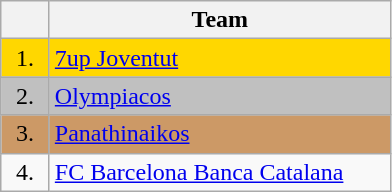<table class="wikitable" style="text-align:center">
<tr>
<th width=25></th>
<th width=220>Team</th>
</tr>
<tr bgcolor=gold>
<td>1.</td>
<td align=left> <a href='#'>7up Joventut</a></td>
</tr>
<tr bgcolor=silver>
<td>2.</td>
<td align=left> <a href='#'>Olympiacos</a></td>
</tr>
<tr bgcolor=cc9966>
<td>3.</td>
<td align=left> <a href='#'>Panathinaikos</a></td>
</tr>
<tr>
<td>4.</td>
<td align=left> <a href='#'>FC Barcelona Banca Catalana</a></td>
</tr>
</table>
